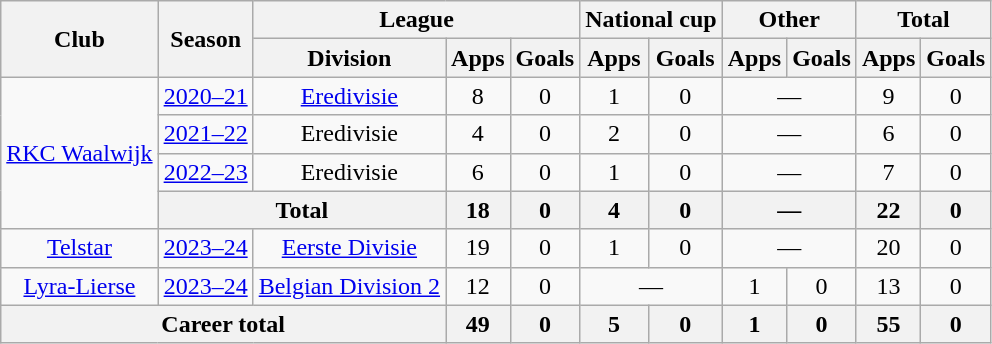<table class="wikitable" style="text-align:center">
<tr>
<th rowspan="2">Club</th>
<th rowspan="2">Season</th>
<th colspan="3">League</th>
<th colspan="2">National cup</th>
<th colspan="2">Other</th>
<th colspan="2">Total</th>
</tr>
<tr>
<th>Division</th>
<th>Apps</th>
<th>Goals</th>
<th>Apps</th>
<th>Goals</th>
<th>Apps</th>
<th>Goals</th>
<th>Apps</th>
<th>Goals</th>
</tr>
<tr>
<td rowspan="4"><a href='#'>RKC Waalwijk</a></td>
<td><a href='#'>2020–21</a></td>
<td><a href='#'>Eredivisie</a></td>
<td>8</td>
<td>0</td>
<td>1</td>
<td>0</td>
<td colspan="2">—</td>
<td>9</td>
<td>0</td>
</tr>
<tr>
<td><a href='#'>2021–22</a></td>
<td>Eredivisie</td>
<td>4</td>
<td>0</td>
<td>2</td>
<td>0</td>
<td colspan="2">—</td>
<td>6</td>
<td>0</td>
</tr>
<tr>
<td><a href='#'>2022–23</a></td>
<td>Eredivisie</td>
<td>6</td>
<td>0</td>
<td>1</td>
<td>0</td>
<td colspan="2">—</td>
<td>7</td>
<td>0</td>
</tr>
<tr>
<th colspan="2">Total</th>
<th>18</th>
<th>0</th>
<th>4</th>
<th>0</th>
<th colspan="2">—</th>
<th>22</th>
<th>0</th>
</tr>
<tr>
<td><a href='#'>Telstar</a></td>
<td><a href='#'>2023–24</a></td>
<td><a href='#'>Eerste Divisie</a></td>
<td>19</td>
<td>0</td>
<td>1</td>
<td>0</td>
<td colspan="2">—</td>
<td>20</td>
<td>0</td>
</tr>
<tr>
<td rowspan="1"><a href='#'>Lyra-Lierse</a></td>
<td><a href='#'>2023–24</a></td>
<td><a href='#'>Belgian Division 2</a></td>
<td>12</td>
<td>0</td>
<td colspan="2">—</td>
<td>1</td>
<td>0</td>
<td>13</td>
<td>0</td>
</tr>
<tr>
<th colspan="3">Career total</th>
<th>49</th>
<th>0</th>
<th>5</th>
<th>0</th>
<th>1</th>
<th>0</th>
<th>55</th>
<th>0</th>
</tr>
</table>
